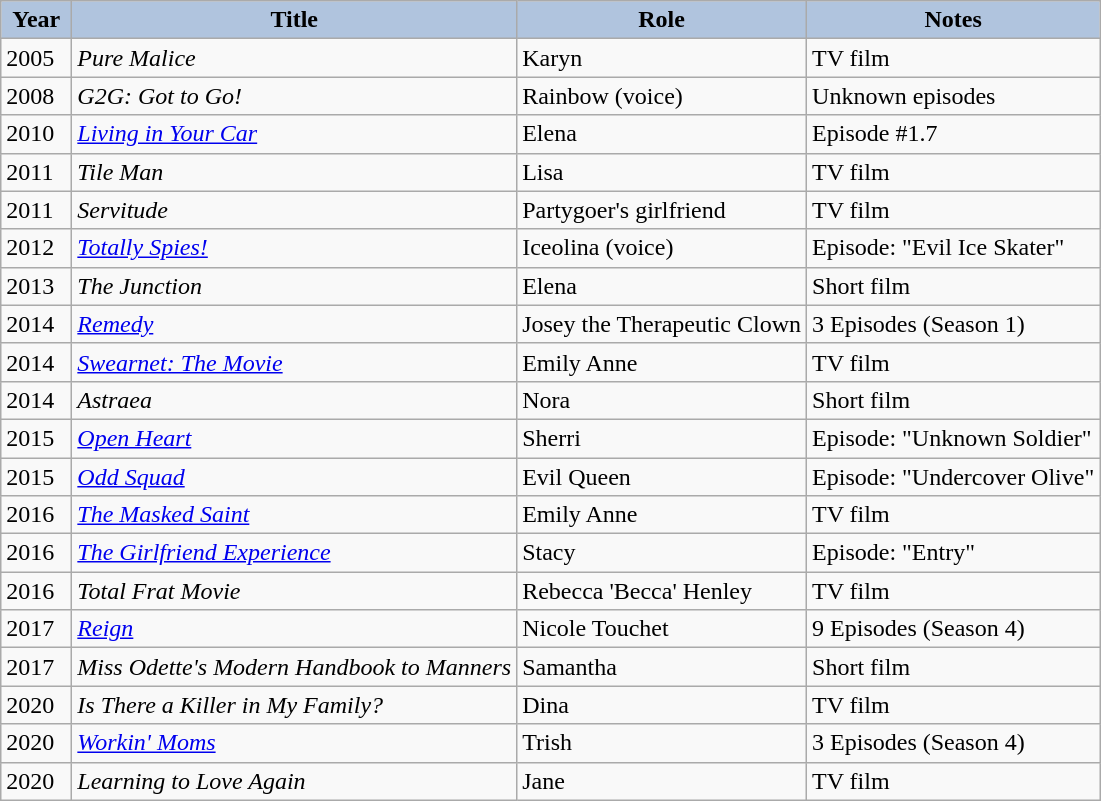<table class="wikitable sortable">
<tr>
<th style="background:#b0c4de; width:40px;">Year </th>
<th style="background:#b0c4de;">Title</th>
<th style="background:#b0c4de;">Role</th>
<th style="background:#b0c4de;" class="unsortable">Notes</th>
</tr>
<tr>
<td>2005</td>
<td><em>Pure Malice</em></td>
<td>Karyn</td>
<td>TV film</td>
</tr>
<tr>
<td>2008</td>
<td><em>G2G: Got to Go!</em></td>
<td>Rainbow (voice)</td>
<td>Unknown episodes</td>
</tr>
<tr>
<td>2010</td>
<td><em><a href='#'>Living in Your Car</a></em></td>
<td>Elena</td>
<td>Episode #1.7</td>
</tr>
<tr>
<td>2011</td>
<td><em>Tile Man</em></td>
<td>Lisa</td>
<td>TV film</td>
</tr>
<tr>
<td>2011</td>
<td><em>Servitude</em></td>
<td>Partygoer's girlfriend</td>
<td>TV film</td>
</tr>
<tr>
<td>2012</td>
<td><em><a href='#'>Totally Spies!</a></em></td>
<td>Iceolina (voice)</td>
<td>Episode: "Evil Ice Skater"</td>
</tr>
<tr>
<td>2013</td>
<td><em>The Junction</em></td>
<td>Elena</td>
<td>Short film</td>
</tr>
<tr>
<td>2014</td>
<td><em><a href='#'>Remedy</a></em></td>
<td>Josey the Therapeutic Clown</td>
<td>3 Episodes (Season 1)</td>
</tr>
<tr>
<td>2014</td>
<td><em><a href='#'>Swearnet: The Movie</a></em></td>
<td>Emily Anne</td>
<td>TV film</td>
</tr>
<tr>
<td>2014</td>
<td><em>Astraea</em></td>
<td>Nora</td>
<td>Short film</td>
</tr>
<tr>
<td>2015</td>
<td><em><a href='#'>Open Heart</a></em></td>
<td>Sherri</td>
<td>Episode: "Unknown Soldier"</td>
</tr>
<tr>
<td>2015</td>
<td><em><a href='#'>Odd Squad</a></em></td>
<td>Evil Queen</td>
<td>Episode: "Undercover Olive"</td>
</tr>
<tr>
<td>2016</td>
<td><em><a href='#'>The Masked Saint</a></em></td>
<td>Emily Anne</td>
<td>TV film</td>
</tr>
<tr>
<td>2016</td>
<td><em><a href='#'>The Girlfriend Experience</a></em></td>
<td>Stacy</td>
<td>Episode: "Entry"</td>
</tr>
<tr>
<td>2016</td>
<td><em>Total Frat Movie</em></td>
<td>Rebecca 'Becca' Henley</td>
<td>TV film</td>
</tr>
<tr>
<td>2017</td>
<td><em><a href='#'>Reign</a></em></td>
<td>Nicole Touchet</td>
<td>9 Episodes (Season 4)</td>
</tr>
<tr>
<td>2017</td>
<td><em>Miss Odette's Modern Handbook to Manners</em></td>
<td>Samantha</td>
<td>Short film</td>
</tr>
<tr>
<td>2020</td>
<td><em>Is There a Killer in My Family?</em></td>
<td>Dina</td>
<td>TV film</td>
</tr>
<tr>
<td>2020</td>
<td><em><a href='#'>Workin' Moms</a></em></td>
<td>Trish</td>
<td>3 Episodes (Season 4)</td>
</tr>
<tr>
<td>2020</td>
<td><em>Learning to Love Again</em></td>
<td>Jane</td>
<td>TV film</td>
</tr>
</table>
